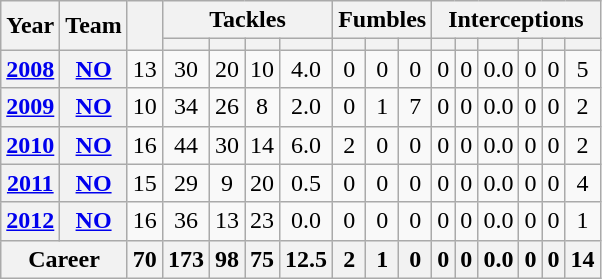<table class="wikitable" style="text-align: center;">
<tr>
<th rowspan="2">Year</th>
<th rowspan="2">Team</th>
<th rowspan="2"></th>
<th colspan="4">Tackles</th>
<th colspan="3">Fumbles</th>
<th colspan="6">Interceptions</th>
</tr>
<tr>
<th></th>
<th></th>
<th></th>
<th></th>
<th></th>
<th></th>
<th></th>
<th></th>
<th></th>
<th></th>
<th></th>
<th></th>
<th></th>
</tr>
<tr>
<th><a href='#'>2008</a></th>
<th><a href='#'>NO</a></th>
<td>13</td>
<td>30</td>
<td>20</td>
<td>10</td>
<td>4.0</td>
<td>0</td>
<td>0</td>
<td>0</td>
<td>0</td>
<td>0</td>
<td>0.0</td>
<td>0</td>
<td>0</td>
<td>5</td>
</tr>
<tr>
<th><a href='#'>2009</a></th>
<th><a href='#'>NO</a></th>
<td>10</td>
<td>34</td>
<td>26</td>
<td>8</td>
<td>2.0</td>
<td>0</td>
<td>1</td>
<td>7</td>
<td>0</td>
<td>0</td>
<td>0.0</td>
<td>0</td>
<td>0</td>
<td>2</td>
</tr>
<tr>
<th><a href='#'>2010</a></th>
<th><a href='#'>NO</a></th>
<td>16</td>
<td>44</td>
<td>30</td>
<td>14</td>
<td>6.0</td>
<td>2</td>
<td>0</td>
<td>0</td>
<td>0</td>
<td>0</td>
<td>0.0</td>
<td>0</td>
<td>0</td>
<td>2</td>
</tr>
<tr>
<th><a href='#'>2011</a></th>
<th><a href='#'>NO</a></th>
<td>15</td>
<td>29</td>
<td>9</td>
<td>20</td>
<td>0.5</td>
<td>0</td>
<td>0</td>
<td>0</td>
<td>0</td>
<td>0</td>
<td>0.0</td>
<td>0</td>
<td>0</td>
<td>4</td>
</tr>
<tr>
<th><a href='#'>2012</a></th>
<th><a href='#'>NO</a></th>
<td>16</td>
<td>36</td>
<td>13</td>
<td>23</td>
<td>0.0</td>
<td>0</td>
<td>0</td>
<td>0</td>
<td>0</td>
<td>0</td>
<td>0.0</td>
<td>0</td>
<td>0</td>
<td>1</td>
</tr>
<tr>
<th colspan="2">Career</th>
<th>70</th>
<th>173</th>
<th>98</th>
<th>75</th>
<th>12.5</th>
<th>2</th>
<th>1</th>
<th>0</th>
<th>0</th>
<th>0</th>
<th>0.0</th>
<th>0</th>
<th>0</th>
<th>14</th>
</tr>
</table>
